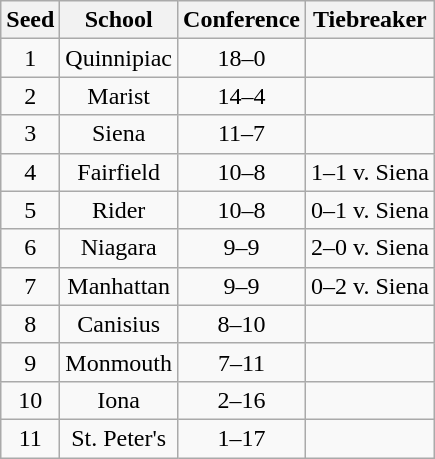<table class="wikitable" style="text-align:center">
<tr>
<th>Seed</th>
<th>School</th>
<th>Conference</th>
<th>Tiebreaker</th>
</tr>
<tr>
<td>1</td>
<td>Quinnipiac</td>
<td>18–0</td>
<td></td>
</tr>
<tr>
<td>2</td>
<td>Marist</td>
<td>14–4</td>
<td></td>
</tr>
<tr>
<td>3</td>
<td>Siena</td>
<td>11–7</td>
<td></td>
</tr>
<tr>
<td>4</td>
<td>Fairfield</td>
<td>10–8</td>
<td>1–1 v. Siena </td>
</tr>
<tr>
<td>5</td>
<td>Rider</td>
<td>10–8</td>
<td>0–1 v. Siena </td>
</tr>
<tr>
<td>6</td>
<td>Niagara</td>
<td>9–9</td>
<td>2–0 v. Siena </td>
</tr>
<tr>
<td>7</td>
<td>Manhattan</td>
<td>9–9</td>
<td>0–2 v. Siena </td>
</tr>
<tr>
<td>8</td>
<td>Canisius</td>
<td>8–10</td>
<td></td>
</tr>
<tr>
<td>9</td>
<td>Monmouth</td>
<td>7–11</td>
<td></td>
</tr>
<tr>
<td>10</td>
<td>Iona</td>
<td>2–16</td>
<td></td>
</tr>
<tr>
<td>11</td>
<td>St. Peter's</td>
<td>1–17</td>
<td></td>
</tr>
</table>
